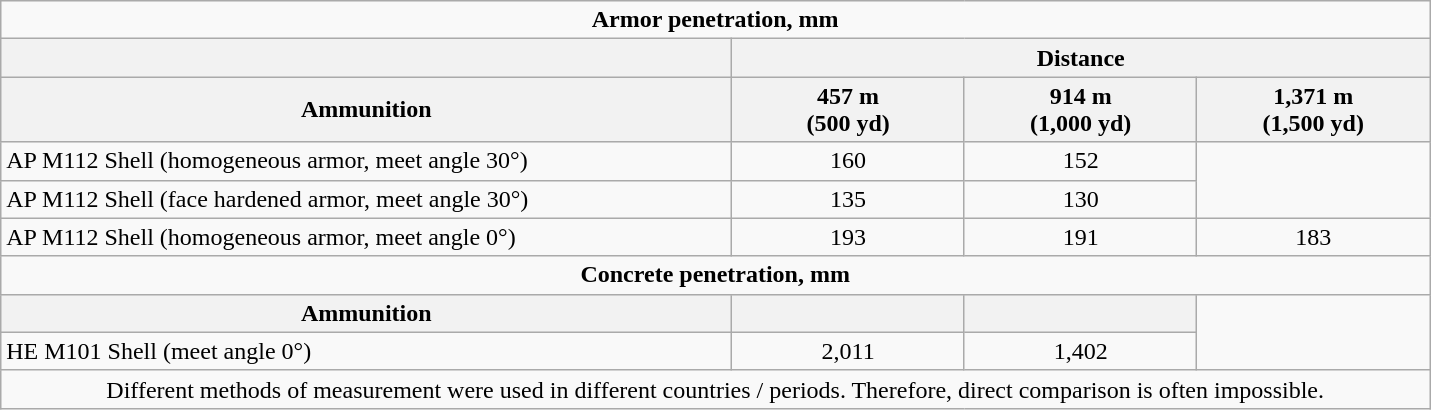<table class="wikitable">
<tr style="vertical-align:top; text-align:center;">
<td colspan="4"><strong>Armor penetration, mm</strong></td>
</tr>
<tr style="vertical-align:top; text-align:center;">
<th></th>
<th colspan="4">Distance</th>
</tr>
<tr>
<th width="44%">Ammunition</th>
<th width="14%">457 m<br> (500 yd)</th>
<th width="14%">914 m <br>(1,000 yd)</th>
<th width="14%">1,371 m<br>(1,500 yd)</th>
</tr>
<tr style="vertical-align:top; text-align:center;">
<td style="text-align:left">AP M112 Shell (homogeneous armor, meet angle 30°)</td>
<td>160</td>
<td>152</td>
</tr>
<tr style="vertical-align:top; text-align:center;">
<td style="text-align:left">AP M112 Shell (face hardened armor, meet angle 30°)</td>
<td>135</td>
<td>130</td>
</tr>
<tr style="vertical-align:top; text-align:center;">
<td style="text-align:left">AP M112 Shell (homogeneous armor, meet angle 0°)</td>
<td>193</td>
<td>191</td>
<td>183</td>
</tr>
<tr style="vertical-align:top; text-align:center;">
<td colspan="5"><strong>Concrete penetration, mm</strong></td>
</tr>
<tr style="vertical-align:top; text-align:center;">
<th width="44%">Ammunition</th>
<th width="14%"></th>
<th width="14%"></th>
</tr>
<tr style="vertical-align:top; text-align:center;">
<td style="text-align:left">HE M101 Shell (meet angle 0°)</td>
<td>2,011</td>
<td>1,402</td>
</tr>
<tr style="vertical-align:top; text-align:center;">
<td colspan="4">Different methods of measurement were used in different countries / periods. Therefore, direct comparison is often impossible.</td>
</tr>
</table>
